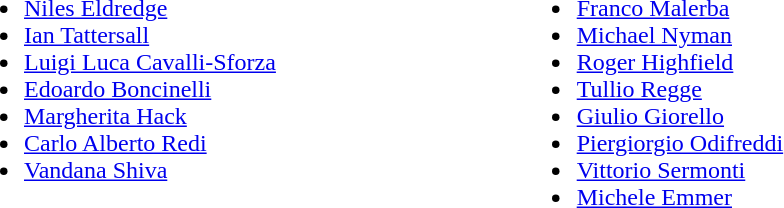<table cellpadding=4>
<tr>
<td width=1% align=left valign=top><br><ul><li><a href='#'>Niles Eldredge</a></li><li><a href='#'>Ian Tattersall</a></li><li><a href='#'>Luigi Luca Cavalli-Sforza</a></li><li><a href='#'>Edoardo Boncinelli</a></li><li><a href='#'>Margherita Hack</a></li><li><a href='#'>Carlo Alberto Redi</a></li><li><a href='#'>Vandana Shiva</a></li></ul></td>
<td width=1% align=left valign=top><br><ul><li><a href='#'>Franco Malerba</a></li><li><a href='#'>Michael Nyman</a></li><li><a href='#'>Roger Highfield</a></li><li><a href='#'>Tullio Regge</a></li><li><a href='#'>Giulio Giorello</a></li><li><a href='#'>Piergiorgio Odifreddi</a></li><li><a href='#'>Vittorio Sermonti</a></li><li><a href='#'>Michele Emmer</a></li></ul></td>
<td width=1% align=left valign=top></td>
<td width=1% align=left valign=top></td>
</tr>
</table>
